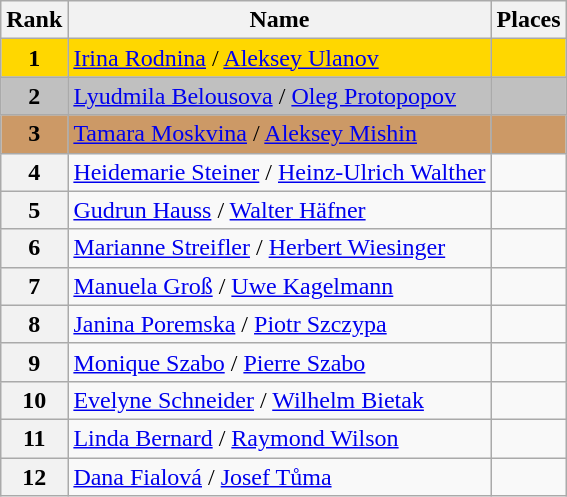<table class="wikitable">
<tr>
<th>Rank</th>
<th>Name</th>
<th>Places</th>
</tr>
<tr bgcolor="gold">
<td align="center"><strong>1</strong></td>
<td> <a href='#'>Irina Rodnina</a> / <a href='#'>Aleksey Ulanov</a></td>
<td></td>
</tr>
<tr bgcolor="silver">
<td align="center"><strong>2</strong></td>
<td> <a href='#'>Lyudmila Belousova</a> / <a href='#'>Oleg Protopopov</a></td>
<td></td>
</tr>
<tr bgcolor="cc9966">
<td align="center"><strong>3</strong></td>
<td> <a href='#'>Tamara Moskvina</a> / <a href='#'>Aleksey Mishin</a></td>
<td></td>
</tr>
<tr>
<th>4</th>
<td> <a href='#'>Heidemarie Steiner</a> / <a href='#'>Heinz-Ulrich Walther</a></td>
<td></td>
</tr>
<tr>
<th>5</th>
<td> <a href='#'>Gudrun Hauss</a> / <a href='#'>Walter Häfner</a></td>
<td></td>
</tr>
<tr>
<th>6</th>
<td> <a href='#'>Marianne Streifler</a> / <a href='#'>Herbert Wiesinger</a></td>
<td></td>
</tr>
<tr>
<th>7</th>
<td> <a href='#'>Manuela Groß</a> / <a href='#'>Uwe Kagelmann</a></td>
<td></td>
</tr>
<tr>
<th>8</th>
<td> <a href='#'>Janina Poremska</a> / <a href='#'>Piotr Szczypa</a></td>
<td></td>
</tr>
<tr>
<th>9</th>
<td> <a href='#'>Monique Szabo</a> / <a href='#'>Pierre Szabo</a></td>
<td></td>
</tr>
<tr>
<th>10</th>
<td> <a href='#'>Evelyne Schneider</a> / <a href='#'>Wilhelm Bietak</a></td>
<td></td>
</tr>
<tr>
<th>11</th>
<td> <a href='#'>Linda Bernard</a> / <a href='#'>Raymond Wilson</a></td>
<td></td>
</tr>
<tr>
<th>12</th>
<td> <a href='#'>Dana Fialová</a> / <a href='#'>Josef Tůma</a></td>
<td></td>
</tr>
</table>
